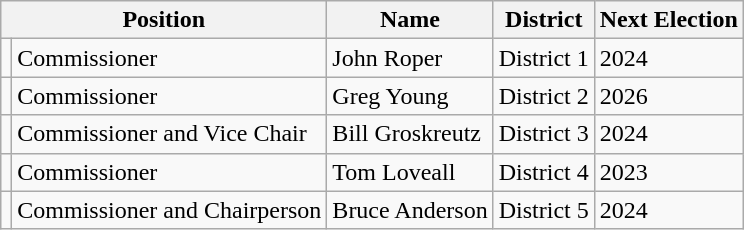<table class="wikitable">
<tr>
<th colspan="2">Position</th>
<th>Name</th>
<th>District</th>
<th>Next Election</th>
</tr>
<tr>
<td></td>
<td>Commissioner</td>
<td>John Roper</td>
<td>District 1</td>
<td>2024</td>
</tr>
<tr>
<td></td>
<td>Commissioner</td>
<td>Greg Young</td>
<td>District 2</td>
<td>2026</td>
</tr>
<tr>
<td></td>
<td>Commissioner and Vice Chair</td>
<td>Bill Groskreutz</td>
<td>District 3</td>
<td>2024</td>
</tr>
<tr>
<td></td>
<td>Commissioner</td>
<td>Tom Loveall</td>
<td>District 4</td>
<td>2023</td>
</tr>
<tr>
<td></td>
<td>Commissioner and Chairperson</td>
<td>Bruce Anderson</td>
<td>District 5</td>
<td>2024</td>
</tr>
</table>
